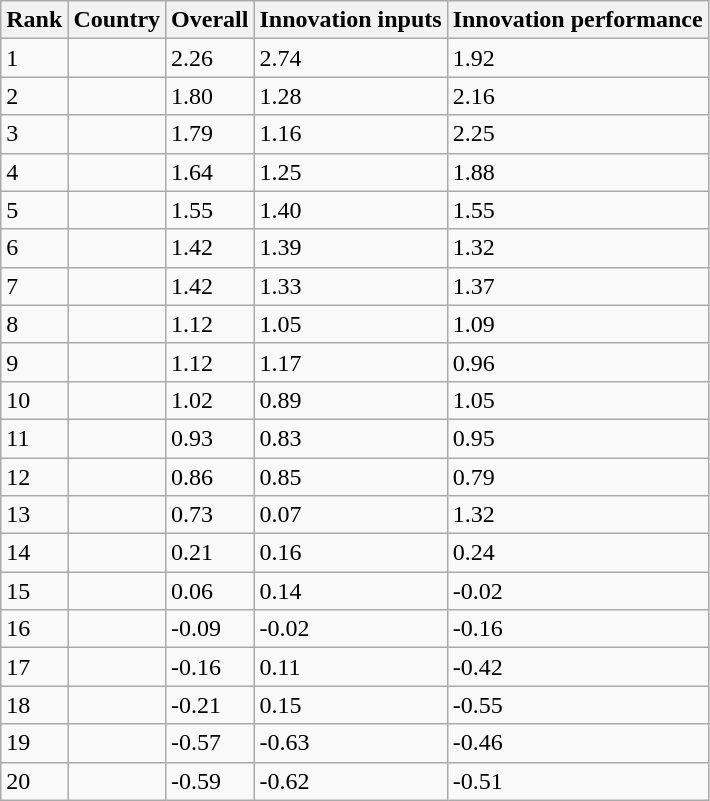<table class="sortable wikitable">
<tr>
<th>Rank</th>
<th>Country</th>
<th>Overall</th>
<th>Innovation inputs</th>
<th>Innovation performance</th>
</tr>
<tr>
<td>1</td>
<td></td>
<td>2.26</td>
<td>2.74</td>
<td>1.92</td>
</tr>
<tr>
<td>2</td>
<td></td>
<td>1.80</td>
<td>1.28</td>
<td>2.16</td>
</tr>
<tr>
<td>3</td>
<td></td>
<td>1.79</td>
<td>1.16</td>
<td>2.25</td>
</tr>
<tr>
<td>4</td>
<td></td>
<td>1.64</td>
<td>1.25</td>
<td>1.88</td>
</tr>
<tr>
<td>5</td>
<td></td>
<td>1.55</td>
<td>1.40</td>
<td>1.55</td>
</tr>
<tr>
<td>6</td>
<td></td>
<td>1.42</td>
<td>1.39</td>
<td>1.32</td>
</tr>
<tr>
<td>7</td>
<td></td>
<td>1.42</td>
<td>1.33</td>
<td>1.37</td>
</tr>
<tr>
<td>8</td>
<td></td>
<td>1.12</td>
<td>1.05</td>
<td>1.09</td>
</tr>
<tr>
<td>9</td>
<td></td>
<td>1.12</td>
<td>1.17</td>
<td>0.96</td>
</tr>
<tr>
<td>10</td>
<td></td>
<td>1.02</td>
<td>0.89</td>
<td>1.05</td>
</tr>
<tr>
<td>11</td>
<td></td>
<td>0.93</td>
<td>0.83</td>
<td>0.95</td>
</tr>
<tr>
<td>12</td>
<td></td>
<td>0.86</td>
<td>0.85</td>
<td>0.79</td>
</tr>
<tr>
<td>13</td>
<td></td>
<td>0.73</td>
<td>0.07</td>
<td>1.32</td>
</tr>
<tr>
<td>14</td>
<td></td>
<td>0.21</td>
<td>0.16</td>
<td>0.24</td>
</tr>
<tr>
<td>15</td>
<td></td>
<td>0.06</td>
<td>0.14</td>
<td>-0.02</td>
</tr>
<tr>
<td>16</td>
<td></td>
<td>-0.09</td>
<td>-0.02</td>
<td>-0.16</td>
</tr>
<tr>
<td>17</td>
<td></td>
<td>-0.16</td>
<td>0.11</td>
<td>-0.42</td>
</tr>
<tr>
<td>18</td>
<td></td>
<td>-0.21</td>
<td>0.15</td>
<td>-0.55</td>
</tr>
<tr>
<td>19</td>
<td></td>
<td>-0.57</td>
<td>-0.63</td>
<td>-0.46</td>
</tr>
<tr>
<td>20</td>
<td></td>
<td>-0.59</td>
<td>-0.62</td>
<td>-0.51</td>
</tr>
</table>
